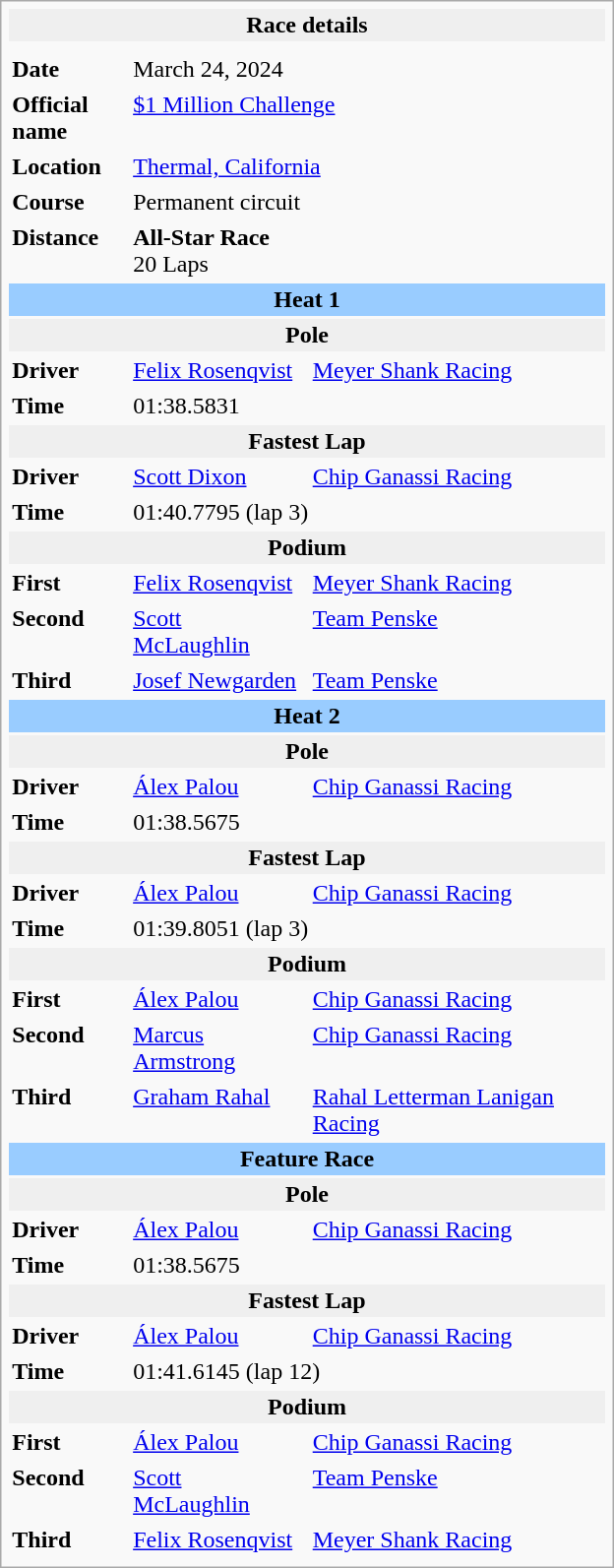<table class="infobox" align="right" cellpadding="2" style="float:right; width: 26em; ">
<tr>
<th colspan="3" bgcolor="#efefef">Race details</th>
</tr>
<tr>
<td colspan="3" style="text-align:center;"></td>
</tr>
<tr>
<td style="width: 20%;"><strong>Date</strong></td>
<td>March 24, 2024</td>
</tr>
<tr>
<td><strong>Official name</strong></td>
<td colspan=2><a href='#'>$1 Million Challenge</a></td>
</tr>
<tr>
<td><strong>Location</strong></td>
<td colspan=2><a href='#'>Thermal, California</a></td>
</tr>
<tr>
<td><strong>Course</strong></td>
<td colspan=2>Permanent circuit<br></td>
</tr>
<tr>
<td><strong>Distance</strong></td>
<td colspan=2><strong>All-Star Race</strong><br>20 Laps<br></td>
</tr>
<tr>
<td colspan=3 style="text-align:center; background-color:#99ccff"><strong>Heat 1</strong></td>
</tr>
<tr>
<th colspan=3 bgcolor="#efefef">Pole</th>
</tr>
<tr>
<td><strong>Driver</strong></td>
<td> <a href='#'>Felix Rosenqvist</a></td>
<td><a href='#'>Meyer Shank Racing</a></td>
</tr>
<tr>
<td><strong>Time</strong></td>
<td colspan=2>01:38.5831</td>
</tr>
<tr>
<th colspan=3 bgcolor="#efefef">Fastest Lap</th>
</tr>
<tr>
<td><strong>Driver</strong></td>
<td> <a href='#'>Scott Dixon</a></td>
<td><a href='#'>Chip Ganassi Racing</a></td>
</tr>
<tr>
<td><strong>Time</strong></td>
<td colspan=2>01:40.7795 (lap 3)</td>
</tr>
<tr>
<th colspan=3 bgcolor="#efefef"><strong>Podium</strong></th>
</tr>
<tr>
<td><strong>First</strong></td>
<td> <a href='#'>Felix Rosenqvist</a></td>
<td><a href='#'>Meyer Shank Racing</a></td>
</tr>
<tr>
<td><strong>Second</strong></td>
<td> <a href='#'>Scott McLaughlin</a></td>
<td><a href='#'>Team Penske</a></td>
</tr>
<tr>
<td><strong>Third</strong></td>
<td> <a href='#'>Josef Newgarden</a></td>
<td><a href='#'>Team Penske</a></td>
</tr>
<tr>
<td colspan=3 style="text-align:center; background-color:#99ccff"><strong>Heat 2</strong></td>
</tr>
<tr>
<th colspan=3 bgcolor="#efefef">Pole</th>
</tr>
<tr>
<td><strong>Driver</strong></td>
<td> <a href='#'>Álex Palou</a></td>
<td><a href='#'>Chip Ganassi Racing</a></td>
</tr>
<tr>
<td><strong>Time</strong></td>
<td colspan=2>01:38.5675</td>
</tr>
<tr>
<th colspan=3 bgcolor="#efefef">Fastest Lap</th>
</tr>
<tr>
<td><strong>Driver</strong></td>
<td> <a href='#'>Álex Palou</a></td>
<td><a href='#'>Chip Ganassi Racing</a></td>
</tr>
<tr>
<td><strong>Time</strong></td>
<td colspan=2>01:39.8051 (lap 3)</td>
</tr>
<tr>
<th colspan=3 bgcolor="#efefef"><strong>Podium</strong></th>
</tr>
<tr>
<td><strong>First</strong></td>
<td> <a href='#'>Álex Palou</a></td>
<td><a href='#'>Chip Ganassi Racing</a></td>
</tr>
<tr>
<td><strong>Second</strong></td>
<td> <a href='#'>Marcus Armstrong</a></td>
<td><a href='#'>Chip Ganassi Racing</a></td>
</tr>
<tr>
<td><strong>Third</strong></td>
<td> <a href='#'>Graham Rahal</a></td>
<td><a href='#'>Rahal Letterman Lanigan Racing</a></td>
</tr>
<tr>
<td colspan=3 style="text-align:center; background-color:#99ccff"><strong>Feature Race</strong></td>
</tr>
<tr>
<th colspan=3 bgcolor="#efefef">Pole</th>
</tr>
<tr>
<td><strong>Driver</strong></td>
<td> <a href='#'>Álex Palou</a></td>
<td><a href='#'>Chip Ganassi Racing</a></td>
</tr>
<tr>
<td><strong>Time</strong></td>
<td colspan=2>01:38.5675</td>
</tr>
<tr>
<th colspan=3 bgcolor="#efefef">Fastest Lap</th>
</tr>
<tr>
<td><strong>Driver</strong></td>
<td> <a href='#'>Álex Palou</a></td>
<td><a href='#'>Chip Ganassi Racing</a></td>
</tr>
<tr>
<td><strong>Time</strong></td>
<td colspan=2>01:41.6145 (lap 12)</td>
</tr>
<tr>
<th colspan=3 bgcolor="#efefef"><strong>Podium</strong></th>
</tr>
<tr>
<td><strong>First</strong></td>
<td> <a href='#'>Álex Palou</a></td>
<td><a href='#'>Chip Ganassi Racing</a></td>
</tr>
<tr>
<td><strong>Second</strong></td>
<td> <a href='#'>Scott McLaughlin</a></td>
<td><a href='#'>Team Penske</a></td>
</tr>
<tr>
<td><strong>Third</strong></td>
<td> <a href='#'>Felix Rosenqvist</a></td>
<td><a href='#'>Meyer Shank Racing</a></td>
</tr>
<tr>
</tr>
</table>
